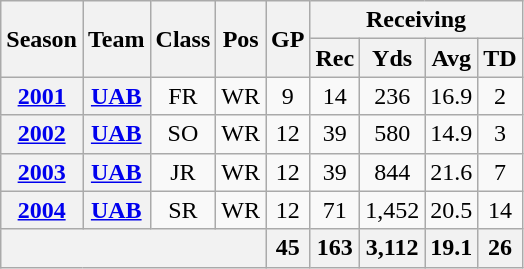<table class="wikitable" style="text-align:center;">
<tr>
<th rowspan="2">Season</th>
<th rowspan="2">Team</th>
<th rowspan="2">Class</th>
<th rowspan="2">Pos</th>
<th rowspan="2">GP</th>
<th colspan="4">Receiving</th>
</tr>
<tr>
<th>Rec</th>
<th>Yds</th>
<th>Avg</th>
<th>TD</th>
</tr>
<tr>
<th><a href='#'>2001</a></th>
<th><a href='#'>UAB</a></th>
<td>FR</td>
<td>WR</td>
<td>9</td>
<td>14</td>
<td>236</td>
<td>16.9</td>
<td>2</td>
</tr>
<tr>
<th><a href='#'>2002</a></th>
<th><a href='#'>UAB</a></th>
<td>SO</td>
<td>WR</td>
<td>12</td>
<td>39</td>
<td>580</td>
<td>14.9</td>
<td>3</td>
</tr>
<tr>
<th><a href='#'>2003</a></th>
<th><a href='#'>UAB</a></th>
<td>JR</td>
<td>WR</td>
<td>12</td>
<td>39</td>
<td>844</td>
<td>21.6</td>
<td>7</td>
</tr>
<tr>
<th><a href='#'>2004</a></th>
<th><a href='#'>UAB</a></th>
<td>SR</td>
<td>WR</td>
<td>12</td>
<td>71</td>
<td>1,452</td>
<td>20.5</td>
<td>14</td>
</tr>
<tr>
<th colspan="4"></th>
<th>45</th>
<th>163</th>
<th>3,112</th>
<th>19.1</th>
<th>26</th>
</tr>
</table>
